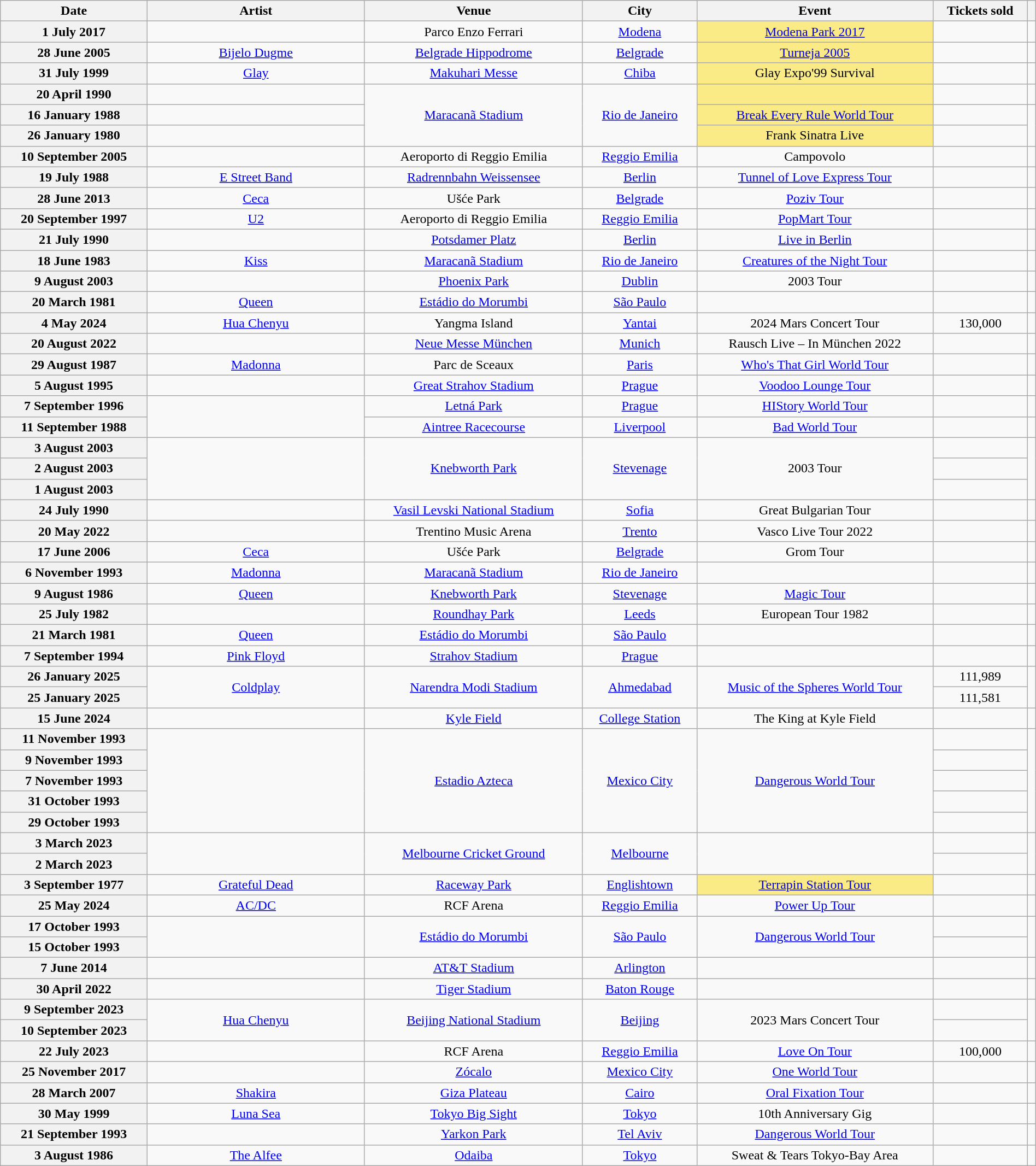<table class="wikitable sortable plainrowheaders" style="text-align:center;" width=100%>
<tr>
<th scope="col">Date</th>
<th scope="col" style="width:21%;">Artist</th>
<th scope="col">Venue</th>
<th scope="col">City</th>
<th scope="col">Event</th>
<th scope="col">Tickets sold</th>
<th scope="col" class="unsortable"></th>
</tr>
<tr>
<th scope="row" style="text-align:center;">1 July 2017</th>
<td></td>
<td>Parco Enzo Ferrari</td>
<td><a href='#'>Modena</a></td>
<td style="background-color:#FAEB86;"><a href='#'>Modena Park 2017</a> </td>
<td></td>
<td></td>
</tr>
<tr>
<th scope="row" style="text-align:center;">28 June 2005</th>
<td><a href='#'>Bijelo Dugme</a></td>
<td><a href='#'>Belgrade Hippodrome</a></td>
<td><a href='#'>Belgrade</a></td>
<td style="background-color:#FAEB86;"><a href='#'>Turneja 2005</a> </td>
<td></td>
<td></td>
</tr>
<tr>
<th scope="row" style="text-align:center;">31 July 1999</th>
<td><a href='#'>Glay</a></td>
<td><a href='#'>Makuhari Messe</a></td>
<td><a href='#'>Chiba</a></td>
<td style="background-color:#FAEB86;">Glay Expo'99 Survival </td>
<td></td>
<td></td>
</tr>
<tr>
<th scope="row" style="text-align:center;">20 April 1990</th>
<td></td>
<td rowspan="3"><a href='#'>Maracanã Stadium</a></td>
<td rowspan="3"><a href='#'>Rio de Janeiro</a></td>
<td style="background-color:#FAEB86;"> </td>
<td></td>
<td></td>
</tr>
<tr>
<th scope="row" style="text-align:center;">16 January 1988</th>
<td></td>
<td style="background-color:#FAEB86;"><a href='#'>Break Every Rule World Tour</a> </td>
<td></td>
<td rowspan="2"></td>
</tr>
<tr>
<th scope="row" style="text-align:center;">26 January 1980</th>
<td></td>
<td style="background-color:#FAEB86;">Frank Sinatra Live </td>
<td></td>
</tr>
<tr>
<th scope="row" style="text-align:center;">10 September 2005</th>
<td></td>
<td>Aeroporto di Reggio Emilia</td>
<td><a href='#'>Reggio Emilia</a></td>
<td>Campovolo</td>
<td></td>
<td></td>
</tr>
<tr>
<th scope="row" style="text-align:center;">19 July 1988</th>
<td><a href='#'>E Street Band</a></td>
<td><a href='#'>Radrennbahn Weissensee</a></td>
<td><a href='#'>Berlin</a></td>
<td><a href='#'>Tunnel of Love Express Tour</a></td>
<td></td>
<td></td>
</tr>
<tr>
<th scope="row" style="text-align:center;">28 June 2013</th>
<td><a href='#'>Ceca</a></td>
<td>Ušće Park</td>
<td><a href='#'>Belgrade</a></td>
<td><a href='#'>Poziv Tour</a></td>
<td></td>
<td></td>
</tr>
<tr>
<th scope="row" style="text-align:center;">20 September 1997</th>
<td><a href='#'>U2</a></td>
<td>Aeroporto di Reggio Emilia</td>
<td><a href='#'>Reggio Emilia</a></td>
<td><a href='#'>PopMart Tour</a></td>
<td></td>
<td></td>
</tr>
<tr>
<th scope="row" style="text-align:center;">21 July 1990</th>
<td></td>
<td><a href='#'>Potsdamer Platz</a></td>
<td><a href='#'>Berlin</a></td>
<td><a href='#'>Live in Berlin</a></td>
<td></td>
<td></td>
</tr>
<tr>
<th scope="row" style="text-align:center;">18 June 1983</th>
<td><a href='#'>Kiss</a></td>
<td><a href='#'>Maracanã Stadium</a></td>
<td><a href='#'>Rio de Janeiro</a></td>
<td><a href='#'>Creatures of the Night Tour</a></td>
<td></td>
<td></td>
</tr>
<tr>
<th scope="row" style="text-align:center;">9 August 2003</th>
<td></td>
<td><a href='#'>Phoenix Park</a></td>
<td><a href='#'>Dublin</a></td>
<td>2003 Tour</td>
<td></td>
<td></td>
</tr>
<tr>
<th scope="row" style="text-align:center;">20 March 1981</th>
<td><a href='#'>Queen</a></td>
<td><a href='#'>Estádio do Morumbi</a></td>
<td><a href='#'>São Paulo</a></td>
<td></td>
<td></td>
<td></td>
</tr>
<tr>
<th scope="row" style="text-align:center;">4 May 2024</th>
<td><a href='#'>Hua Chenyu</a></td>
<td>Yangma Island</td>
<td><a href='#'>Yantai</a></td>
<td>2024 Mars Concert Tour</td>
<td>130,000</td>
<td></td>
</tr>
<tr>
<th scope="row" style="text-align:center;">20 August 2022</th>
<td></td>
<td><a href='#'>Neue Messe München</a></td>
<td><a href='#'>Munich</a></td>
<td>Rausch Live – In München 2022</td>
<td></td>
<td></td>
</tr>
<tr>
<th scope="row" style="text-align:center;">29 August 1987</th>
<td><a href='#'>Madonna</a></td>
<td>Parc de Sceaux</td>
<td><a href='#'>Paris</a></td>
<td><a href='#'>Who's That Girl World Tour</a></td>
<td></td>
<td></td>
</tr>
<tr>
<th scope="row" style="text-align:center;">5 August 1995</th>
<td></td>
<td><a href='#'>Great Strahov Stadium</a></td>
<td><a href='#'>Prague</a></td>
<td><a href='#'>Voodoo Lounge Tour</a></td>
<td></td>
<td></td>
</tr>
<tr>
<th scope="row" style="text-align:center;">7 September 1996</th>
<td rowspan="2"></td>
<td><a href='#'>Letná Park</a></td>
<td><a href='#'>Prague</a></td>
<td><a href='#'>HIStory World Tour</a></td>
<td></td>
<td></td>
</tr>
<tr>
<th scope="row" style="text-align:center;">11 September 1988</th>
<td><a href='#'>Aintree Racecourse</a></td>
<td><a href='#'>Liverpool</a></td>
<td><a href='#'>Bad World Tour</a></td>
<td></td>
<td></td>
</tr>
<tr>
<th scope="row" style="text-align:center;">3 August 2003</th>
<td rowspan="3"></td>
<td rowspan="3"><a href='#'>Knebworth Park</a></td>
<td rowspan="3"><a href='#'>Stevenage</a></td>
<td rowspan="3">2003 Tour</td>
<td></td>
<td rowspan="3"></td>
</tr>
<tr>
<th scope="row" style="text-align:center;">2 August 2003</th>
<td></td>
</tr>
<tr>
<th scope="row" style="text-align:center;">1 August 2003</th>
<td></td>
</tr>
<tr>
<th scope="row" style="text-align:center;">24 July 1990</th>
<td></td>
<td><a href='#'>Vasil Levski National Stadium</a></td>
<td><a href='#'>Sofia</a></td>
<td>Great Bulgarian Tour</td>
<td></td>
<td></td>
</tr>
<tr>
<th scope="row" style="text-align:center;">20 May 2022</th>
<td></td>
<td>Trentino Music Arena</td>
<td><a href='#'>Trento</a></td>
<td>Vasco Live Tour 2022</td>
<td></td>
<td></td>
</tr>
<tr>
<th scope="row" style="text-align:center;">17 June 2006</th>
<td><a href='#'>Ceca</a></td>
<td>Ušće Park</td>
<td><a href='#'>Belgrade</a></td>
<td>Grom Tour</td>
<td></td>
<td></td>
</tr>
<tr>
<th scope="row" style="text-align:center;">6 November 1993</th>
<td><a href='#'>Madonna</a></td>
<td><a href='#'>Maracanã Stadium</a></td>
<td><a href='#'>Rio de Janeiro</a></td>
<td></td>
<td></td>
<td></td>
</tr>
<tr>
<th scope="row" style="text-align:center;">9 August 1986</th>
<td><a href='#'>Queen</a></td>
<td><a href='#'>Knebworth Park</a></td>
<td><a href='#'>Stevenage</a></td>
<td><a href='#'>Magic Tour</a></td>
<td></td>
<td></td>
</tr>
<tr>
<th scope="row" style="text-align:center;">25 July 1982</th>
<td></td>
<td><a href='#'>Roundhay Park</a></td>
<td><a href='#'>Leeds</a></td>
<td>European Tour 1982</td>
<td></td>
<td></td>
</tr>
<tr>
<th scope="row" style="text-align:center;">21 March 1981</th>
<td><a href='#'>Queen</a></td>
<td><a href='#'>Estádio do Morumbi</a></td>
<td><a href='#'>São Paulo</a></td>
<td></td>
<td></td>
<td></td>
</tr>
<tr>
<th scope="row" style="text-align:center;">7 September 1994</th>
<td><a href='#'>Pink Floyd</a></td>
<td><a href='#'>Strahov Stadium</a></td>
<td><a href='#'>Prague</a></td>
<td></td>
<td></td>
<td></td>
</tr>
<tr>
<th scope="row" style="text-align:center;">26 January 2025</th>
<td rowspan="2"><a href='#'>Coldplay</a></td>
<td rowspan="2"><a href='#'>Narendra Modi Stadium</a></td>
<td rowspan="2"><a href='#'>Ahmedabad</a></td>
<td rowspan="2"><a href='#'>Music of the Spheres World Tour</a></td>
<td>111,989</td>
<td rowspan="2"></td>
</tr>
<tr>
<th scope="row" style="text-align:center;">25 January 2025</th>
<td>111,581</td>
</tr>
<tr>
<th scope="row" style="text-align:center;">15 June 2024</th>
<td></td>
<td><a href='#'>Kyle Field</a></td>
<td><a href='#'>College Station</a></td>
<td>The King at Kyle Field</td>
<td></td>
<td></td>
</tr>
<tr>
<th scope="row" style="text-align:center;">11 November 1993</th>
<td rowspan="5"></td>
<td rowspan="5"><a href='#'>Estadio Azteca</a></td>
<td rowspan="5"><a href='#'>Mexico City</a></td>
<td rowspan="5"><a href='#'>Dangerous World Tour</a></td>
<td></td>
<td rowspan="5"></td>
</tr>
<tr>
<th scope="row" style="text-align:center;">9 November 1993</th>
<td></td>
</tr>
<tr>
<th scope="row" style="text-align:center;">7 November 1993</th>
<td></td>
</tr>
<tr>
<th scope="row" style="text-align:center;">31 October 1993</th>
<td></td>
</tr>
<tr>
<th scope="row" style="text-align:center;">29 October 1993</th>
<td></td>
</tr>
<tr>
<th scope="row" style="text-align:center;">3 March 2023</th>
<td rowspan="2"></td>
<td rowspan="2"><a href='#'>Melbourne Cricket Ground</a></td>
<td rowspan="2"><a href='#'>Melbourne</a></td>
<td rowspan="2"></td>
<td></td>
<td rowspan="2"></td>
</tr>
<tr>
<th scope="row" style="text-align:center;">2 March 2023</th>
<td></td>
</tr>
<tr>
<th scope="row" style="text-align:center;">3 September 1977</th>
<td><a href='#'>Grateful Dead</a></td>
<td><a href='#'>Raceway Park</a></td>
<td><a href='#'>Englishtown</a></td>
<td style="background-color:#FAEB86;"><a href='#'>Terrapin Station Tour</a> </td>
<td></td>
<td></td>
</tr>
<tr>
<th scope="row" style="text-align:center;">25 May 2024</th>
<td><a href='#'>AC/DC</a></td>
<td>RCF Arena</td>
<td><a href='#'>Reggio Emilia</a></td>
<td><a href='#'>Power Up Tour</a></td>
<td></td>
<td></td>
</tr>
<tr>
<th scope="row" style="text-align:center;">17 October 1993</th>
<td rowspan="2"></td>
<td rowspan="2"><a href='#'>Estádio do Morumbi</a></td>
<td rowspan="2"><a href='#'>São Paulo</a></td>
<td rowspan="2"><a href='#'>Dangerous World Tour</a></td>
<td></td>
<td rowspan="2"></td>
</tr>
<tr>
<th scope="row" style="text-align:center;">15 October 1993</th>
<td></td>
</tr>
<tr>
<th scope="row" style="text-align:center;">7 June 2014</th>
<td></td>
<td><a href='#'>AT&T Stadium</a></td>
<td><a href='#'>Arlington</a></td>
<td></td>
<td></td>
<td></td>
</tr>
<tr>
<th scope="row" style="text-align:center;">30 April 2022</th>
<td></td>
<td><a href='#'>Tiger Stadium</a></td>
<td><a href='#'>Baton Rouge</a></td>
<td></td>
<td></td>
<td></td>
</tr>
<tr>
<th scope="row" style="text-align:center;">9 September 2023</th>
<td rowspan="2"><a href='#'>Hua Chenyu</a></td>
<td rowspan="2"><a href='#'>Beijing National Stadium</a></td>
<td rowspan="2"><a href='#'>Beijing</a></td>
<td rowspan="2">2023 Mars Concert Tour</td>
<td></td>
<td rowspan="2"></td>
</tr>
<tr>
<th scope="row" style="text-align:center;">10 September 2023</th>
<td></td>
</tr>
<tr>
<th scope="row" style="text-align:center;">22 July 2023</th>
<td></td>
<td>RCF Arena</td>
<td><a href='#'>Reggio Emilia</a></td>
<td><a href='#'>Love On Tour</a></td>
<td>100,000</td>
<td></td>
</tr>
<tr>
<th scope="row" style="text-align:center;">25 November 2017</th>
<td></td>
<td><a href='#'>Zócalo</a></td>
<td><a href='#'>Mexico City</a></td>
<td><a href='#'>One World Tour</a></td>
<td></td>
<td></td>
</tr>
<tr>
<th scope="row" style="text-align:center;">28 March 2007</th>
<td><a href='#'>Shakira</a></td>
<td><a href='#'>Giza Plateau</a></td>
<td><a href='#'>Cairo</a></td>
<td><a href='#'>Oral Fixation Tour</a></td>
<td></td>
<td></td>
</tr>
<tr>
<th scope="row" style="text-align:center;">30 May 1999</th>
<td><a href='#'>Luna Sea</a></td>
<td><a href='#'>Tokyo Big Sight</a></td>
<td><a href='#'>Tokyo</a></td>
<td>10th Anniversary Gig</td>
<td></td>
<td></td>
</tr>
<tr>
<th scope="row" style="text-align:center;">21 September 1993</th>
<td></td>
<td><a href='#'>Yarkon Park</a></td>
<td><a href='#'>Tel Aviv</a></td>
<td><a href='#'>Dangerous World Tour</a></td>
<td></td>
<td></td>
</tr>
<tr>
<th scope="row" style="text-align:center;">3 August 1986</th>
<td><a href='#'>The Alfee</a></td>
<td><a href='#'>Odaiba</a></td>
<td><a href='#'>Tokyo</a></td>
<td>Sweat & Tears Tokyo-Bay Area</td>
<td></td>
<td></td>
</tr>
</table>
